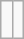<table class="wikitable" style="text-align:center;margin:1em auto">
<tr>
<td><br>
</td>
<td><br>
</td>
</tr>
</table>
